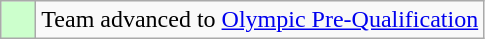<table class="wikitable">
<tr>
<td style="background: #ccffcc;">    </td>
<td>Team advanced to <a href='#'>Olympic Pre-Qualification</a></td>
</tr>
</table>
